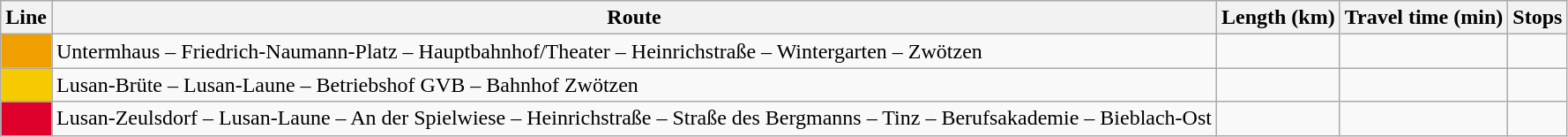<table class="wikitable">
<tr ---- bgcolor="#FFDEAD">
<th>Line</th>
<th>Route</th>
<th>Length (km)</th>
<th>Travel time (min)</th>
<th>Stops</th>
</tr>
<tr>
<td style="background-color:#EFA000;text-align:center;font-weight:bold"></td>
<td>Untermhaus – Friedrich-Naumann-Platz – Hauptbahnhof/Theater – Heinrichstraße – Wintergarten – Zwötzen</td>
<td></td>
<td></td>
<td></td>
</tr>
<tr>
<td style="background-color:#F6CA00;text-align:center;font-weight:bold"></td>
<td>Lusan-Brüte – Lusan-Laune – Betriebshof GVB – Bahnhof Zwötzen</td>
<td></td>
<td></td>
<td></td>
</tr>
<tr>
<td style="background-color:#DF002C;text-align:center;font-weight:bold"></td>
<td>Lusan-Zeulsdorf – Lusan-Laune – An der Spielwiese – Heinrichstraße – Straße des Bergmanns – Tinz – Berufsakademie – Bieblach-Ost</td>
<td></td>
<td></td>
<td></td>
</tr>
</table>
